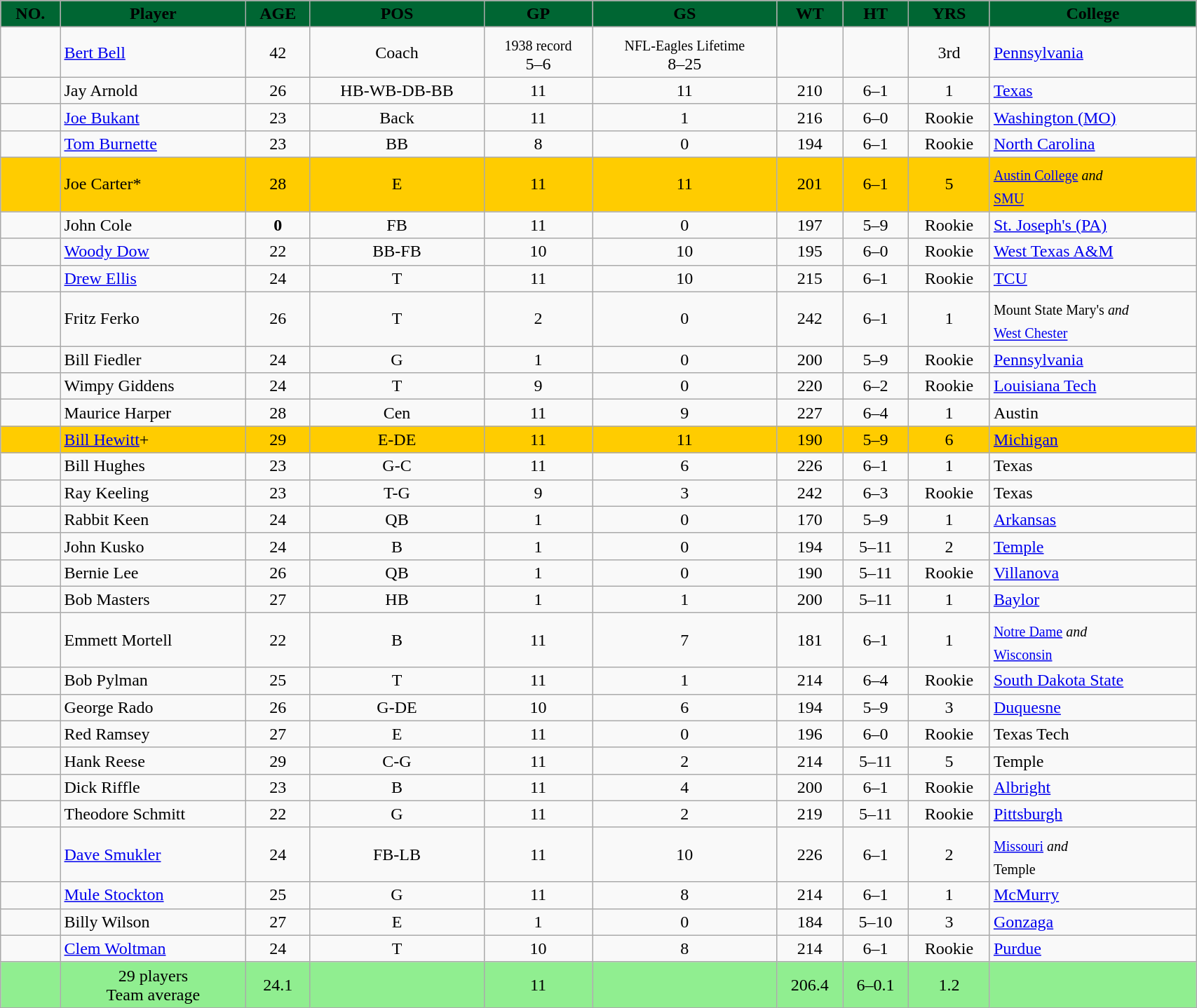<table class="wikitable sortable sortable" style="width:90%">
<tr>
<th width=5% style="background:#006633;"><span>NO. </span></th>
<th !width=15% style="background:#006633;"><span>Player</span></th>
<th !width=4% style="background:#006633;"><span>AGE </span></th>
<th !width=6% style="background:#006633;"><span>POS </span></th>
<th !width=4% style="background:#006633;"><span>GP </span></th>
<th !width=4% style="background:#006633;"><span>GS</span></th>
<th !width=4% style="background:#006633;"><span>WT</span></th>
<th !width=4% style="background:#006633;"><span>HT</span></th>
<th !width=4% style="background:#006633;"><span>YRS</span></th>
<th !width=20% style="background:#006633;"><span>College</span></th>
</tr>
<tr>
</tr>
<tr align=center>
<td></td>
<td - align=left><a href='#'>Bert Bell</a></td>
<td>42</td>
<td>Coach</td>
<td><sub>1938 record</sub><br>5–6</td>
<td><sub>NFL-Eagles Lifetime</sub><br>8–25</td>
<td></td>
<td></td>
<td>3rd</td>
<td - align=left><a href='#'>Pennsylvania</a></td>
</tr>
<tr align=center>
<td></td>
<td - align=left>Jay Arnold</td>
<td>26</td>
<td>HB-WB-DB-BB</td>
<td>11</td>
<td>11</td>
<td>210</td>
<td>6–1</td>
<td>1</td>
<td - align=left><a href='#'>Texas</a></td>
</tr>
<tr align=center>
<td></td>
<td - align=left><a href='#'>Joe Bukant</a></td>
<td>23</td>
<td>Back</td>
<td>11</td>
<td>1</td>
<td>216</td>
<td>6–0</td>
<td>Rookie</td>
<td - align=left><a href='#'>Washington (MO)</a></td>
</tr>
<tr align=center>
<td></td>
<td - align=left><a href='#'>Tom Burnette</a></td>
<td>23</td>
<td>BB</td>
<td>8</td>
<td>0</td>
<td>194</td>
<td>6–1</td>
<td>Rookie</td>
<td - align=left><a href='#'>North Carolina</a></td>
</tr>
<tr align=center bgcolor="#FFCC00">
<td></td>
<td - align=left>Joe Carter*</td>
<td>28</td>
<td>E</td>
<td>11</td>
<td>11</td>
<td>201</td>
<td>6–1</td>
<td>5</td>
<td - align=left><sub><a href='#'>Austin College</a> <em>and</em> <br><a href='#'>SMU</a></sub></td>
</tr>
<tr align=center>
<td></td>
<td - align=left>John Cole</td>
<td><strong>0</strong></td>
<td>FB</td>
<td>11</td>
<td>0</td>
<td>197</td>
<td>5–9</td>
<td>Rookie</td>
<td - align=left><a href='#'>St. Joseph's (PA)</a></td>
</tr>
<tr align=center>
<td></td>
<td - align=left><a href='#'>Woody Dow</a></td>
<td>22</td>
<td>BB-FB</td>
<td>10</td>
<td>10</td>
<td>195</td>
<td>6–0</td>
<td>Rookie</td>
<td - align=left><a href='#'>West Texas A&M</a></td>
</tr>
<tr align=center>
<td></td>
<td - align=left><a href='#'>Drew Ellis</a></td>
<td>24</td>
<td>T</td>
<td>11</td>
<td>10</td>
<td>215</td>
<td>6–1</td>
<td>Rookie</td>
<td - align=left><a href='#'>TCU</a></td>
</tr>
<tr align=center>
<td></td>
<td - align=left>Fritz Ferko</td>
<td>26</td>
<td>T</td>
<td>2</td>
<td>0</td>
<td>242</td>
<td>6–1</td>
<td>1</td>
<td - align=left><sub> Mount State Mary's <em>and</em><br> <a href='#'>West Chester</a> </sub></td>
</tr>
<tr align=center>
<td></td>
<td - align=left>Bill Fiedler</td>
<td>24</td>
<td>G</td>
<td>1</td>
<td>0</td>
<td>200</td>
<td>5–9</td>
<td>Rookie</td>
<td - align=left><a href='#'>Pennsylvania</a></td>
</tr>
<tr align=center>
<td></td>
<td - align=left>Wimpy Giddens</td>
<td>24</td>
<td>T</td>
<td>9</td>
<td>0</td>
<td>220</td>
<td>6–2</td>
<td>Rookie</td>
<td - align=left><a href='#'>Louisiana Tech</a></td>
</tr>
<tr align=center>
<td></td>
<td - align=left>Maurice Harper</td>
<td>28</td>
<td>Cen</td>
<td>11</td>
<td>9</td>
<td>227</td>
<td>6–4</td>
<td>1</td>
<td - align=left>Austin</td>
</tr>
<tr align=center bgcolor="#FFCC00">
<td></td>
<td - align=left><a href='#'>Bill Hewitt</a>+</td>
<td>29</td>
<td>E-DE</td>
<td>11</td>
<td>11</td>
<td>190</td>
<td>5–9</td>
<td>6</td>
<td - align=left><a href='#'>Michigan</a></td>
</tr>
<tr align=center>
<td></td>
<td - align=left>Bill Hughes</td>
<td>23</td>
<td>G-C</td>
<td>11</td>
<td>6</td>
<td>226</td>
<td>6–1</td>
<td>1</td>
<td - align=left>Texas</td>
</tr>
<tr align=center>
<td></td>
<td - align=left>Ray Keeling</td>
<td>23</td>
<td>T-G</td>
<td>9</td>
<td>3</td>
<td>242</td>
<td>6–3</td>
<td>Rookie</td>
<td - align=left>Texas</td>
</tr>
<tr align=center>
<td></td>
<td - align=left>Rabbit Keen</td>
<td>24</td>
<td>QB</td>
<td>1</td>
<td>0</td>
<td>170</td>
<td>5–9</td>
<td>1</td>
<td - align=left><a href='#'>Arkansas</a></td>
</tr>
<tr align=center>
<td></td>
<td - align=left>John Kusko</td>
<td>24</td>
<td>B</td>
<td>1</td>
<td>0</td>
<td>194</td>
<td>5–11</td>
<td>2</td>
<td - align=left><a href='#'>Temple</a></td>
</tr>
<tr align=center>
<td></td>
<td - align=left>Bernie Lee</td>
<td>26</td>
<td>QB</td>
<td>1</td>
<td>0</td>
<td>190</td>
<td>5–11</td>
<td>Rookie</td>
<td - align=left><a href='#'>Villanova</a></td>
</tr>
<tr align=center>
<td></td>
<td - align=left>Bob Masters</td>
<td>27</td>
<td>HB</td>
<td>1</td>
<td>1</td>
<td>200</td>
<td>5–11</td>
<td>1</td>
<td - align=left><a href='#'>Baylor</a></td>
</tr>
<tr align=center>
<td></td>
<td - align=left>Emmett Mortell</td>
<td>22</td>
<td>B</td>
<td>11</td>
<td>7</td>
<td>181</td>
<td>6–1</td>
<td>1</td>
<td - align=left><sub> <a href='#'>Notre Dame</a> <em>and</em> <br><a href='#'>Wisconsin</a> </sub></td>
</tr>
<tr align=center>
<td></td>
<td - align=left>Bob Pylman</td>
<td>25</td>
<td>T</td>
<td>11</td>
<td>1</td>
<td>214</td>
<td>6–4</td>
<td>Rookie</td>
<td - align=left><a href='#'>South Dakota State</a></td>
</tr>
<tr align=center>
<td></td>
<td - align=left>George Rado</td>
<td>26</td>
<td>G-DE</td>
<td>10</td>
<td>6</td>
<td>194</td>
<td>5–9</td>
<td>3</td>
<td - align=left><a href='#'>Duquesne</a></td>
</tr>
<tr align=center>
<td></td>
<td - align=left>Red Ramsey</td>
<td>27</td>
<td>E</td>
<td>11</td>
<td>0</td>
<td>196</td>
<td>6–0</td>
<td>Rookie</td>
<td - align=left>Texas Tech</td>
</tr>
<tr align=center>
<td></td>
<td - align=left>Hank Reese</td>
<td>29</td>
<td>C-G</td>
<td>11</td>
<td>2</td>
<td>214</td>
<td>5–11</td>
<td>5</td>
<td - align=left>Temple</td>
</tr>
<tr align=center>
<td></td>
<td - align=left>Dick Riffle</td>
<td>23</td>
<td>B</td>
<td>11</td>
<td>4</td>
<td>200</td>
<td>6–1</td>
<td>Rookie</td>
<td - align=left><a href='#'>Albright</a></td>
</tr>
<tr align=center>
<td></td>
<td - align=left>Theodore Schmitt</td>
<td>22</td>
<td>G</td>
<td>11</td>
<td>2</td>
<td>219</td>
<td>5–11</td>
<td>Rookie</td>
<td - align=left><a href='#'>Pittsburgh</a></td>
</tr>
<tr align=center>
<td></td>
<td - align=left><a href='#'>Dave Smukler</a></td>
<td>24</td>
<td>FB-LB</td>
<td>11</td>
<td>10</td>
<td>226</td>
<td>6–1</td>
<td>2</td>
<td - align=left><sub><a href='#'>Missouri</a> <em>and</em> <br>Temple </sub></td>
</tr>
<tr align=center>
<td></td>
<td - align=left><a href='#'>Mule Stockton</a></td>
<td>25</td>
<td>G</td>
<td>11</td>
<td>8</td>
<td>214</td>
<td>6–1</td>
<td>1</td>
<td - align=left><a href='#'>McMurry</a></td>
</tr>
<tr align=center>
<td></td>
<td - align=left>Billy Wilson</td>
<td>27</td>
<td>E</td>
<td>1</td>
<td>0</td>
<td>184</td>
<td>5–10</td>
<td>3</td>
<td - align=left><a href='#'>Gonzaga</a></td>
</tr>
<tr align=center>
<td></td>
<td - align=left><a href='#'>Clem Woltman</a></td>
<td>24</td>
<td>T</td>
<td>10</td>
<td>8</td>
<td>214</td>
<td>6–1</td>
<td>Rookie</td>
<td - align=left><a href='#'>Purdue</a></td>
</tr>
<tr align=center  bgcolor="90EE90">
<td></td>
<td>29 players<br> Team average</td>
<td>24.1</td>
<td></td>
<td>11</td>
<td></td>
<td>206.4</td>
<td>6–0.1</td>
<td>1.2</td>
<td></td>
</tr>
</table>
